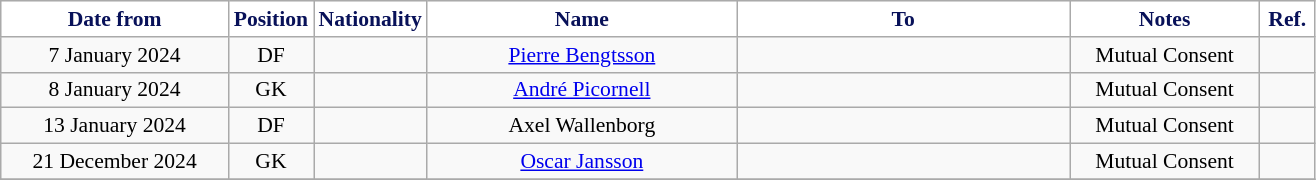<table class="wikitable" style="text-align:center; font-size:90%; ">
<tr>
<th style="background:#FFFFFF; color:#081159; width:145px;">Date from</th>
<th style="background:#FFFFFF; color:#081159; width:50px;">Position</th>
<th style="background:#FFFFFF; color:#081159; width:50px;">Nationality</th>
<th style="background:#FFFFFF; color:#081159; width:200px;">Name</th>
<th style="background:#FFFFFF; color:#081159; width:215px;">To</th>
<th style="background:#FFFFFF; color:#081159; width:120px;">Notes</th>
<th style="background:#FFFFFF; color:#081159; width:30px;">Ref.</th>
</tr>
<tr>
<td>7 January 2024</td>
<td>DF</td>
<td></td>
<td><a href='#'>Pierre Bengtsson</a></td>
<td></td>
<td>Mutual Consent</td>
<td></td>
</tr>
<tr>
<td>8 January 2024</td>
<td>GK</td>
<td></td>
<td><a href='#'>André Picornell</a></td>
<td></td>
<td>Mutual Consent</td>
<td></td>
</tr>
<tr>
<td>13 January 2024</td>
<td>DF</td>
<td></td>
<td>Axel Wallenborg</td>
<td></td>
<td>Mutual Consent</td>
<td></td>
</tr>
<tr>
<td>21 December 2024</td>
<td>GK</td>
<td></td>
<td><a href='#'>Oscar Jansson</a></td>
<td></td>
<td>Mutual Consent</td>
<td></td>
</tr>
<tr>
</tr>
</table>
